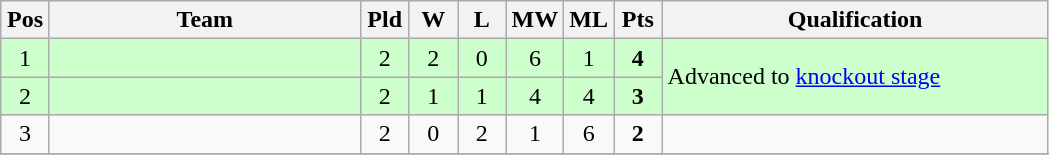<table class="wikitable" style="text-align:center">
<tr>
<th width=25>Pos</th>
<th width=200>Team</th>
<th width=25>Pld</th>
<th width=25>W</th>
<th width=25>L</th>
<th width=25>MW</th>
<th width=25>ML</th>
<th width=25>Pts</th>
<th width=250>Qualification</th>
</tr>
<tr bgcolor=ccffcc>
<td>1</td>
<td style="text-align:left;"></td>
<td>2</td>
<td>2</td>
<td>0</td>
<td>6</td>
<td>1</td>
<td><strong>4</strong></td>
<td rowspan=2 style="text-align:left;">Advanced to <a href='#'>knockout stage</a></td>
</tr>
<tr bgcolor=ccffcc>
<td>2</td>
<td style="text-align:left;"></td>
<td>2</td>
<td>1</td>
<td>1</td>
<td>4</td>
<td>4</td>
<td><strong>3</strong></td>
</tr>
<tr>
<td>3</td>
<td style="text-align:left;"></td>
<td>2</td>
<td>0</td>
<td>2</td>
<td>1</td>
<td>6</td>
<td><strong>2</strong></td>
<td></td>
</tr>
<tr>
</tr>
</table>
